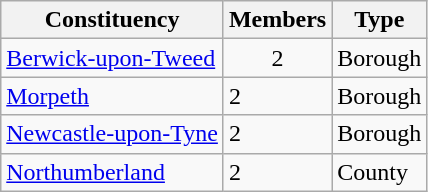<table class="wikitable sortable">
<tr>
<th>Constituency</th>
<th>Members</th>
<th>Type</th>
</tr>
<tr>
<td><a href='#'>Berwick-upon-Tweed</a></td>
<td align="center">2</td>
<td>Borough</td>
</tr>
<tr>
<td><a href='#'>Morpeth</a></td>
<td>2</td>
<td>Borough</td>
</tr>
<tr>
<td><a href='#'>Newcastle-upon-Tyne</a></td>
<td>2</td>
<td>Borough</td>
</tr>
<tr>
<td><a href='#'>Northumberland</a></td>
<td>2</td>
<td>County</td>
</tr>
</table>
